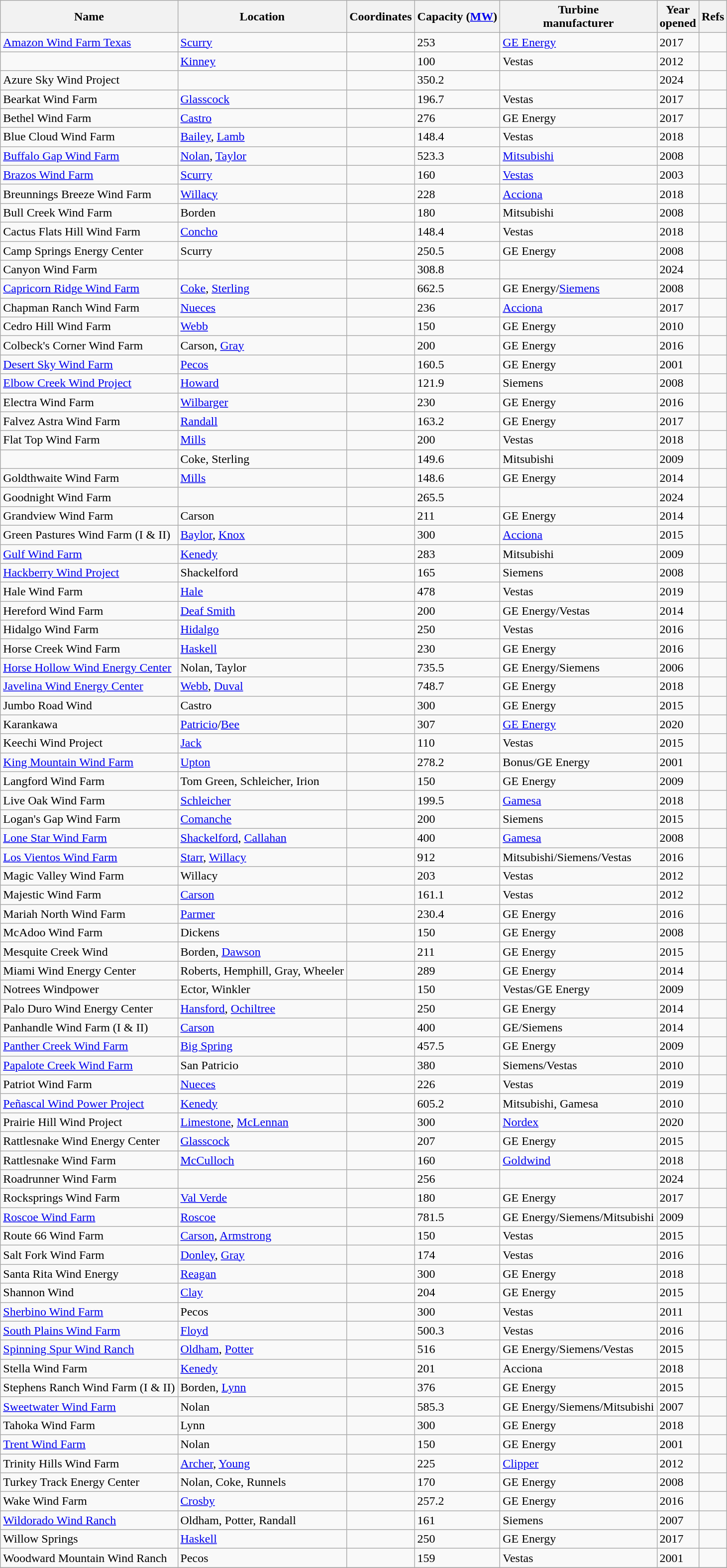<table class="wikitable sortable">
<tr>
<th>Name</th>
<th>Location</th>
<th>Coordinates</th>
<th>Capacity (<a href='#'>MW</a>)</th>
<th>Turbine <br> manufacturer</th>
<th>Year<br>opened</th>
<th>Refs</th>
</tr>
<tr>
<td><a href='#'>Amazon Wind Farm Texas</a></td>
<td><a href='#'>Scurry</a></td>
<td></td>
<td>253</td>
<td><a href='#'>GE Energy</a></td>
<td>2017</td>
<td></td>
</tr>
<tr>
<td></td>
<td><a href='#'>Kinney</a></td>
<td></td>
<td>100</td>
<td>Vestas</td>
<td>2012</td>
<td></td>
</tr>
<tr>
<td>Azure Sky Wind Project</td>
<td></td>
<td></td>
<td>350.2</td>
<td></td>
<td>2024</td>
<td></td>
</tr>
<tr>
<td>Bearkat Wind Farm</td>
<td><a href='#'>Glasscock</a></td>
<td></td>
<td>196.7</td>
<td>Vestas</td>
<td>2017</td>
<td></td>
</tr>
<tr>
</tr>
<tr>
<td>Bethel Wind Farm</td>
<td><a href='#'>Castro</a></td>
<td></td>
<td>276</td>
<td>GE Energy</td>
<td>2017</td>
<td></td>
</tr>
<tr>
<td>Blue Cloud Wind Farm</td>
<td><a href='#'>Bailey</a>, <a href='#'>Lamb</a></td>
<td></td>
<td>148.4</td>
<td>Vestas</td>
<td>2018</td>
<td></td>
</tr>
<tr>
<td><a href='#'>Buffalo Gap Wind Farm</a></td>
<td><a href='#'>Nolan</a>, <a href='#'>Taylor</a></td>
<td></td>
<td>523.3</td>
<td><a href='#'>Mitsubishi</a></td>
<td>2008</td>
<td></td>
</tr>
<tr>
<td><a href='#'>Brazos Wind Farm</a></td>
<td><a href='#'>Scurry</a></td>
<td></td>
<td>160</td>
<td><a href='#'>Vestas</a></td>
<td>2003</td>
<td></td>
</tr>
<tr>
<td>Breunnings Breeze Wind Farm</td>
<td><a href='#'>Willacy</a></td>
<td></td>
<td>228</td>
<td><a href='#'>Acciona</a></td>
<td>2018</td>
<td></td>
</tr>
<tr>
<td>Bull Creek Wind Farm</td>
<td>Borden</td>
<td></td>
<td>180</td>
<td>Mitsubishi</td>
<td>2008</td>
<td></td>
</tr>
<tr>
<td>Cactus Flats Hill Wind Farm</td>
<td><a href='#'>Concho</a></td>
<td></td>
<td>148.4</td>
<td>Vestas</td>
<td>2018</td>
<td></td>
</tr>
<tr>
<td>Camp Springs Energy Center</td>
<td>Scurry</td>
<td></td>
<td>250.5</td>
<td>GE Energy</td>
<td>2008</td>
<td></td>
</tr>
<tr>
<td>Canyon Wind Farm</td>
<td></td>
<td></td>
<td>308.8</td>
<td></td>
<td>2024</td>
<td></td>
</tr>
<tr>
<td><a href='#'>Capricorn Ridge Wind Farm</a></td>
<td><a href='#'>Coke</a>, <a href='#'>Sterling</a></td>
<td></td>
<td>662.5</td>
<td>GE Energy/<a href='#'>Siemens</a></td>
<td>2008</td>
<td></td>
</tr>
<tr>
<td>Chapman Ranch Wind Farm</td>
<td><a href='#'>Nueces</a></td>
<td></td>
<td>236</td>
<td><a href='#'>Acciona</a></td>
<td>2017</td>
<td></td>
</tr>
<tr>
<td>Cedro Hill Wind Farm</td>
<td><a href='#'>Webb</a></td>
<td></td>
<td>150</td>
<td>GE Energy</td>
<td>2010</td>
<td></td>
</tr>
<tr>
<td>Colbeck's Corner Wind Farm</td>
<td>Carson, <a href='#'>Gray</a></td>
<td></td>
<td>200</td>
<td>GE Energy</td>
<td>2016</td>
<td></td>
</tr>
<tr>
<td><a href='#'>Desert Sky Wind Farm</a></td>
<td><a href='#'>Pecos</a></td>
<td></td>
<td>160.5</td>
<td>GE Energy</td>
<td>2001</td>
<td></td>
</tr>
<tr>
<td><a href='#'>Elbow Creek Wind Project</a></td>
<td><a href='#'>Howard</a></td>
<td></td>
<td>121.9</td>
<td>Siemens</td>
<td>2008</td>
<td></td>
</tr>
<tr>
<td>Electra Wind Farm</td>
<td><a href='#'>Wilbarger</a></td>
<td></td>
<td>230</td>
<td>GE Energy</td>
<td>2016</td>
<td></td>
</tr>
<tr>
<td>Falvez Astra Wind Farm</td>
<td><a href='#'>Randall</a></td>
<td></td>
<td>163.2</td>
<td>GE Energy</td>
<td>2017</td>
<td></td>
</tr>
<tr>
<td>Flat Top Wind Farm</td>
<td><a href='#'>Mills</a></td>
<td></td>
<td>200</td>
<td>Vestas</td>
<td>2018</td>
<td></td>
</tr>
<tr>
<td></td>
<td>Coke, Sterling</td>
<td></td>
<td>149.6</td>
<td>Mitsubishi</td>
<td>2009</td>
<td></td>
</tr>
<tr>
<td>Goldthwaite Wind Farm</td>
<td><a href='#'>Mills</a></td>
<td></td>
<td>148.6</td>
<td>GE Energy</td>
<td>2014</td>
<td></td>
</tr>
<tr>
<td>Goodnight Wind Farm</td>
<td></td>
<td></td>
<td>265.5</td>
<td></td>
<td>2024</td>
<td></td>
</tr>
<tr>
<td>Grandview Wind Farm</td>
<td>Carson</td>
<td></td>
<td>211</td>
<td>GE Energy</td>
<td>2014</td>
<td></td>
</tr>
<tr>
<td>Green Pastures Wind Farm (I & II)</td>
<td><a href='#'>Baylor</a>, <a href='#'>Knox</a></td>
<td></td>
<td>300</td>
<td><a href='#'>Acciona</a></td>
<td>2015</td>
<td></td>
</tr>
<tr>
<td><a href='#'>Gulf Wind Farm</a></td>
<td><a href='#'>Kenedy</a></td>
<td></td>
<td>283</td>
<td>Mitsubishi</td>
<td>2009</td>
<td></td>
</tr>
<tr>
<td><a href='#'>Hackberry Wind Project</a></td>
<td>Shackelford</td>
<td></td>
<td>165</td>
<td>Siemens</td>
<td>2008</td>
<td></td>
</tr>
<tr>
<td>Hale Wind Farm</td>
<td><a href='#'>Hale</a></td>
<td></td>
<td>478</td>
<td>Vestas</td>
<td>2019</td>
<td></td>
</tr>
<tr>
<td>Hereford Wind Farm</td>
<td><a href='#'>Deaf Smith</a></td>
<td></td>
<td>200</td>
<td>GE Energy/Vestas</td>
<td>2014</td>
<td></td>
</tr>
<tr>
<td>Hidalgo Wind Farm</td>
<td><a href='#'>Hidalgo</a></td>
<td></td>
<td>250</td>
<td>Vestas</td>
<td>2016</td>
<td></td>
</tr>
<tr>
<td>Horse Creek Wind Farm</td>
<td><a href='#'>Haskell</a></td>
<td></td>
<td>230</td>
<td>GE Energy</td>
<td>2016</td>
<td></td>
</tr>
<tr>
<td><a href='#'>Horse Hollow Wind Energy Center</a></td>
<td>Nolan, Taylor</td>
<td></td>
<td>735.5</td>
<td>GE Energy/Siemens</td>
<td>2006</td>
<td></td>
</tr>
<tr>
<td><a href='#'>Javelina Wind Energy Center</a></td>
<td><a href='#'>Webb</a>, <a href='#'>Duval</a></td>
<td></td>
<td>748.7</td>
<td>GE Energy</td>
<td>2018</td>
<td></td>
</tr>
<tr>
<td>Jumbo Road Wind</td>
<td>Castro</td>
<td></td>
<td>300</td>
<td>GE Energy</td>
<td>2015</td>
<td></td>
</tr>
<tr>
<td>Karankawa</td>
<td><a href='#'>Patricio</a>/<a href='#'>Bee</a></td>
<td></td>
<td>307</td>
<td><a href='#'>GE Energy</a></td>
<td>2020</td>
<td></td>
</tr>
<tr>
<td>Keechi Wind Project</td>
<td><a href='#'>Jack</a></td>
<td></td>
<td>110</td>
<td>Vestas</td>
<td>2015</td>
<td></td>
</tr>
<tr>
<td><a href='#'>King Mountain Wind Farm</a></td>
<td><a href='#'>Upton</a></td>
<td></td>
<td>278.2</td>
<td>Bonus/GE Energy</td>
<td>2001</td>
<td></td>
</tr>
<tr>
<td>Langford Wind Farm</td>
<td>Tom Green, Schleicher, Irion</td>
<td></td>
<td>150</td>
<td>GE Energy</td>
<td>2009</td>
<td></td>
</tr>
<tr>
<td>Live Oak Wind Farm</td>
<td><a href='#'>Schleicher</a></td>
<td></td>
<td>199.5</td>
<td><a href='#'>Gamesa</a></td>
<td>2018</td>
<td></td>
</tr>
<tr>
<td>Logan's Gap Wind Farm</td>
<td><a href='#'>Comanche</a></td>
<td></td>
<td>200</td>
<td>Siemens</td>
<td>2015</td>
<td></td>
</tr>
<tr>
<td><a href='#'>Lone Star Wind Farm</a></td>
<td><a href='#'>Shackelford</a>, <a href='#'>Callahan</a></td>
<td></td>
<td>400</td>
<td><a href='#'>Gamesa</a></td>
<td>2008</td>
<td></td>
</tr>
<tr>
<td><a href='#'>Los Vientos Wind Farm</a></td>
<td><a href='#'>Starr</a>, <a href='#'>Willacy</a></td>
<td></td>
<td>912</td>
<td>Mitsubishi/Siemens/Vestas</td>
<td>2016</td>
<td></td>
</tr>
<tr>
<td>Magic Valley Wind Farm</td>
<td>Willacy</td>
<td></td>
<td>203</td>
<td>Vestas</td>
<td>2012</td>
<td></td>
</tr>
<tr>
<td>Majestic Wind Farm</td>
<td><a href='#'>Carson</a></td>
<td></td>
<td>161.1</td>
<td>Vestas</td>
<td>2012</td>
<td></td>
</tr>
<tr>
<td>Mariah North Wind Farm</td>
<td><a href='#'>Parmer</a></td>
<td></td>
<td>230.4</td>
<td>GE Energy</td>
<td>2016</td>
<td></td>
</tr>
<tr>
<td>McAdoo Wind Farm</td>
<td>Dickens</td>
<td></td>
<td>150</td>
<td>GE Energy</td>
<td>2008</td>
<td></td>
</tr>
<tr>
<td>Mesquite Creek Wind</td>
<td>Borden, <a href='#'>Dawson</a></td>
<td></td>
<td>211</td>
<td>GE Energy</td>
<td>2015</td>
<td></td>
</tr>
<tr>
<td>Miami Wind Energy Center</td>
<td>Roberts, Hemphill, Gray, Wheeler</td>
<td></td>
<td>289</td>
<td>GE Energy</td>
<td>2014</td>
<td></td>
</tr>
<tr>
<td>Notrees Windpower</td>
<td>Ector, Winkler</td>
<td></td>
<td>150</td>
<td>Vestas/GE Energy</td>
<td>2009</td>
<td></td>
</tr>
<tr>
<td>Palo Duro Wind Energy Center</td>
<td><a href='#'>Hansford</a>, <a href='#'>Ochiltree</a></td>
<td></td>
<td>250</td>
<td>GE Energy</td>
<td>2014</td>
<td></td>
</tr>
<tr>
<td>Panhandle Wind Farm (I & II)</td>
<td><a href='#'>Carson</a></td>
<td></td>
<td>400</td>
<td>GE/Siemens</td>
<td>2014</td>
<td></td>
</tr>
<tr>
<td><a href='#'>Panther Creek Wind Farm</a></td>
<td><a href='#'>Big Spring</a></td>
<td></td>
<td>457.5</td>
<td>GE Energy</td>
<td>2009</td>
<td></td>
</tr>
<tr>
<td><a href='#'>Papalote Creek Wind Farm</a></td>
<td>San Patricio</td>
<td></td>
<td>380</td>
<td>Siemens/Vestas</td>
<td>2010</td>
<td></td>
</tr>
<tr>
<td>Patriot Wind Farm</td>
<td><a href='#'>Nueces</a></td>
<td></td>
<td>226</td>
<td>Vestas</td>
<td>2019</td>
<td></td>
</tr>
<tr>
<td><a href='#'>Peñascal Wind Power Project</a></td>
<td><a href='#'>Kenedy</a></td>
<td></td>
<td>605.2</td>
<td>Mitsubishi, Gamesa</td>
<td>2010</td>
<td></td>
</tr>
<tr>
<td>Prairie Hill Wind Project</td>
<td><a href='#'>Limestone</a>, <a href='#'>McLennan</a></td>
<td></td>
<td>300</td>
<td><a href='#'>Nordex</a></td>
<td>2020</td>
<td></td>
</tr>
<tr>
<td>Rattlesnake Wind Energy Center</td>
<td><a href='#'>Glasscock</a></td>
<td></td>
<td>207</td>
<td>GE Energy</td>
<td>2015</td>
<td></td>
</tr>
<tr>
<td>Rattlesnake Wind Farm</td>
<td><a href='#'>McCulloch</a></td>
<td></td>
<td>160</td>
<td><a href='#'>Goldwind</a></td>
<td>2018</td>
<td></td>
</tr>
<tr>
<td>Roadrunner Wind Farm</td>
<td></td>
<td></td>
<td>256</td>
<td></td>
<td>2024</td>
<td></td>
</tr>
<tr>
<td>Rocksprings Wind Farm</td>
<td><a href='#'>Val Verde</a></td>
<td></td>
<td>180</td>
<td>GE Energy</td>
<td>2017</td>
<td></td>
</tr>
<tr>
<td><a href='#'>Roscoe Wind Farm</a></td>
<td><a href='#'>Roscoe</a></td>
<td></td>
<td>781.5</td>
<td>GE Energy/Siemens/Mitsubishi</td>
<td>2009</td>
<td></td>
</tr>
<tr>
<td>Route 66 Wind Farm</td>
<td><a href='#'>Carson</a>, <a href='#'>Armstrong</a></td>
<td></td>
<td>150</td>
<td>Vestas</td>
<td>2015</td>
<td></td>
</tr>
<tr>
<td>Salt Fork Wind Farm</td>
<td><a href='#'>Donley</a>, <a href='#'>Gray</a></td>
<td></td>
<td>174</td>
<td>Vestas</td>
<td>2016</td>
<td></td>
</tr>
<tr>
<td>Santa Rita Wind Energy</td>
<td><a href='#'>Reagan</a></td>
<td></td>
<td>300</td>
<td>GE Energy</td>
<td>2018</td>
<td></td>
</tr>
<tr>
<td>Shannon Wind</td>
<td><a href='#'>Clay</a></td>
<td></td>
<td>204</td>
<td>GE Energy</td>
<td>2015</td>
<td></td>
</tr>
<tr>
<td><a href='#'>Sherbino Wind Farm</a></td>
<td>Pecos</td>
<td></td>
<td>300</td>
<td>Vestas</td>
<td>2011</td>
<td></td>
</tr>
<tr>
<td><a href='#'>South Plains Wind Farm</a></td>
<td><a href='#'>Floyd</a></td>
<td></td>
<td>500.3</td>
<td>Vestas</td>
<td>2016</td>
<td></td>
</tr>
<tr>
<td><a href='#'>Spinning Spur Wind Ranch</a></td>
<td><a href='#'>Oldham</a>, <a href='#'>Potter</a></td>
<td></td>
<td>516</td>
<td>GE Energy/Siemens/Vestas</td>
<td>2015</td>
<td></td>
</tr>
<tr>
<td>Stella Wind Farm</td>
<td><a href='#'>Kenedy</a></td>
<td></td>
<td>201</td>
<td>Acciona</td>
<td>2018</td>
<td></td>
</tr>
<tr>
<td>Stephens Ranch Wind Farm (I & II)</td>
<td>Borden, <a href='#'>Lynn</a></td>
<td></td>
<td>376</td>
<td>GE Energy</td>
<td>2015</td>
<td></td>
</tr>
<tr>
<td><a href='#'>Sweetwater Wind Farm</a></td>
<td>Nolan</td>
<td></td>
<td>585.3</td>
<td>GE Energy/Siemens/Mitsubishi</td>
<td>2007</td>
<td></td>
</tr>
<tr>
<td>Tahoka Wind Farm</td>
<td>Lynn</td>
<td></td>
<td>300</td>
<td>GE Energy</td>
<td>2018</td>
<td></td>
</tr>
<tr>
<td><a href='#'>Trent Wind Farm</a></td>
<td>Nolan</td>
<td></td>
<td>150</td>
<td>GE Energy</td>
<td>2001</td>
<td></td>
</tr>
<tr>
<td>Trinity Hills Wind Farm</td>
<td><a href='#'>Archer</a>, <a href='#'>Young</a></td>
<td></td>
<td>225</td>
<td><a href='#'>Clipper</a></td>
<td>2012</td>
<td></td>
</tr>
<tr>
<td>Turkey Track Energy Center</td>
<td>Nolan, Coke, Runnels</td>
<td></td>
<td>170</td>
<td>GE Energy</td>
<td>2008</td>
<td></td>
</tr>
<tr>
<td>Wake Wind Farm</td>
<td><a href='#'>Crosby</a></td>
<td></td>
<td>257.2</td>
<td>GE Energy</td>
<td>2016</td>
<td></td>
</tr>
<tr>
<td><a href='#'>Wildorado Wind Ranch</a></td>
<td>Oldham, Potter, Randall</td>
<td></td>
<td>161</td>
<td>Siemens</td>
<td>2007</td>
<td></td>
</tr>
<tr>
<td>Willow Springs</td>
<td><a href='#'>Haskell</a></td>
<td></td>
<td>250</td>
<td>GE Energy</td>
<td>2017</td>
<td></td>
</tr>
<tr>
<td>Woodward Mountain Wind Ranch</td>
<td>Pecos</td>
<td></td>
<td>159</td>
<td>Vestas</td>
<td>2001</td>
<td></td>
</tr>
<tr>
</tr>
</table>
